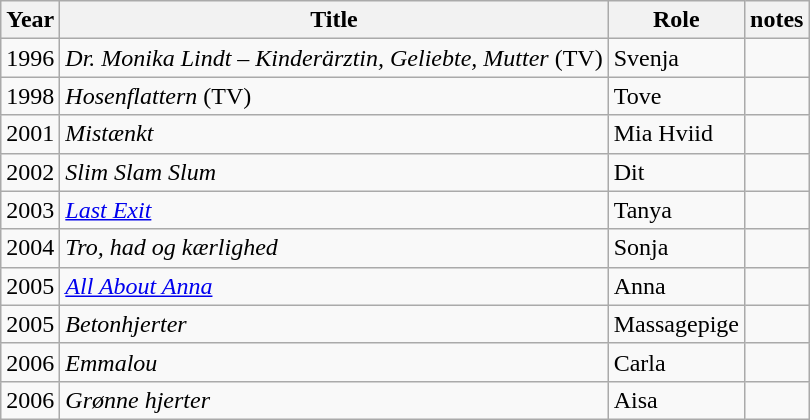<table class="wikitable">
<tr>
<th>Year</th>
<th>Title</th>
<th>Role</th>
<th>notes</th>
</tr>
<tr>
<td>1996</td>
<td><em>Dr. Monika Lindt – Kinderärztin, Geliebte, Mutter</em> (TV)</td>
<td>Svenja</td>
<td></td>
</tr>
<tr>
<td>1998</td>
<td><em>Hosenflattern</em> (TV)</td>
<td>Tove</td>
<td></td>
</tr>
<tr>
<td>2001</td>
<td><em>Mistænkt</em></td>
<td>Mia Hviid</td>
<td></td>
</tr>
<tr>
<td>2002</td>
<td><em>Slim Slam Slum</em></td>
<td>Dit</td>
<td></td>
</tr>
<tr>
<td>2003</td>
<td><em><a href='#'>Last Exit</a></em></td>
<td>Tanya</td>
<td></td>
</tr>
<tr>
<td>2004</td>
<td><em>Tro, had og kærlighed</em></td>
<td>Sonja</td>
<td></td>
</tr>
<tr>
<td>2005</td>
<td><em><a href='#'>All About Anna</a></em></td>
<td>Anna</td>
<td></td>
</tr>
<tr>
<td>2005</td>
<td><em>Betonhjerter</em></td>
<td>Massagepige</td>
<td></td>
</tr>
<tr>
<td>2006</td>
<td><em>Emmalou</em></td>
<td>Carla</td>
<td></td>
</tr>
<tr>
<td>2006</td>
<td><em>Grønne hjerter</em></td>
<td>Aisa</td>
<td></td>
</tr>
</table>
